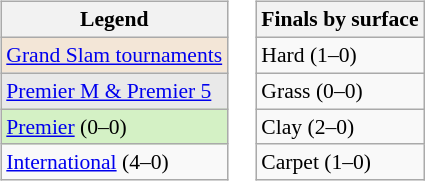<table>
<tr valign=top>
<td><br><table class=wikitable style="font-size:90%">
<tr>
<th>Legend</th>
</tr>
<tr>
<td style="background:#f3e6d7;"><a href='#'>Grand Slam tournaments</a></td>
</tr>
<tr>
<td style="background:#e9e9e9;"><a href='#'>Premier M & Premier 5</a></td>
</tr>
<tr>
<td style="background:#d4f1c5;"><a href='#'>Premier</a> (0–0)</td>
</tr>
<tr>
<td><a href='#'>International</a> (4–0)</td>
</tr>
</table>
</td>
<td><br><table class=wikitable style="font-size:90%">
<tr>
<th>Finals by surface</th>
</tr>
<tr>
<td>Hard (1–0)</td>
</tr>
<tr>
<td>Grass (0–0)</td>
</tr>
<tr>
<td>Clay (2–0)</td>
</tr>
<tr>
<td>Carpet (1–0)</td>
</tr>
</table>
</td>
</tr>
</table>
